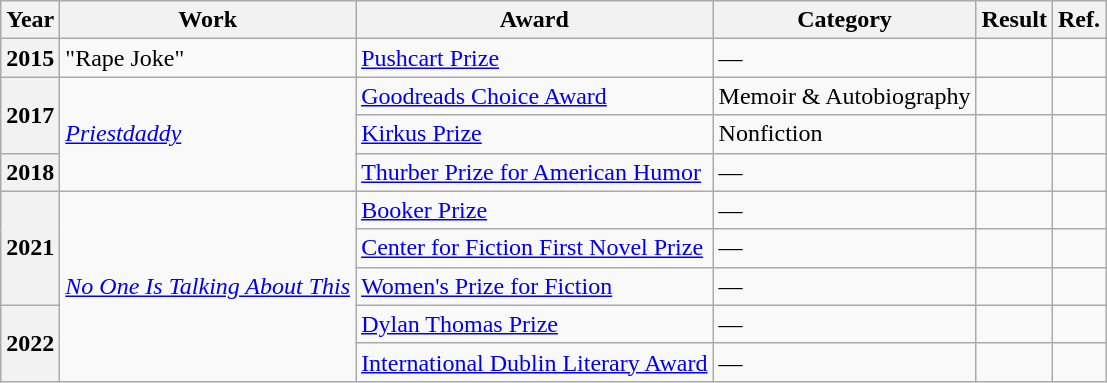<table class="wikitable">
<tr>
<th>Year</th>
<th>Work</th>
<th>Award</th>
<th>Category</th>
<th>Result</th>
<th>Ref.</th>
</tr>
<tr>
<th>2015</th>
<td>"Rape Joke"</td>
<td><a href='#'>Pushcart Prize</a></td>
<td>—</td>
<td></td>
<td></td>
</tr>
<tr>
<th rowspan="2">2017</th>
<td rowspan="3"><em><a href='#'>Priestdaddy</a></em></td>
<td><a href='#'>Goodreads Choice Award</a></td>
<td>Memoir & Autobiography</td>
<td></td>
<td></td>
</tr>
<tr>
<td><a href='#'>Kirkus Prize</a></td>
<td>Nonfiction</td>
<td></td>
<td></td>
</tr>
<tr>
<th>2018</th>
<td><a href='#'>Thurber Prize for American Humor</a></td>
<td>—</td>
<td></td>
<td></td>
</tr>
<tr>
<th rowspan="3">2021</th>
<td rowspan="5"><em><a href='#'>No One Is Talking About This</a></em></td>
<td><a href='#'>Booker Prize</a></td>
<td>—</td>
<td></td>
<td></td>
</tr>
<tr>
<td><a href='#'>Center for Fiction First Novel Prize</a></td>
<td>—</td>
<td></td>
<td></td>
</tr>
<tr>
<td><a href='#'>Women's Prize for Fiction</a></td>
<td>—</td>
<td></td>
<td></td>
</tr>
<tr>
<th rowspan="2">2022</th>
<td><a href='#'>Dylan Thomas Prize</a></td>
<td>—</td>
<td></td>
<td></td>
</tr>
<tr>
<td><a href='#'>International Dublin Literary Award</a></td>
<td>—</td>
<td></td>
<td></td>
</tr>
</table>
